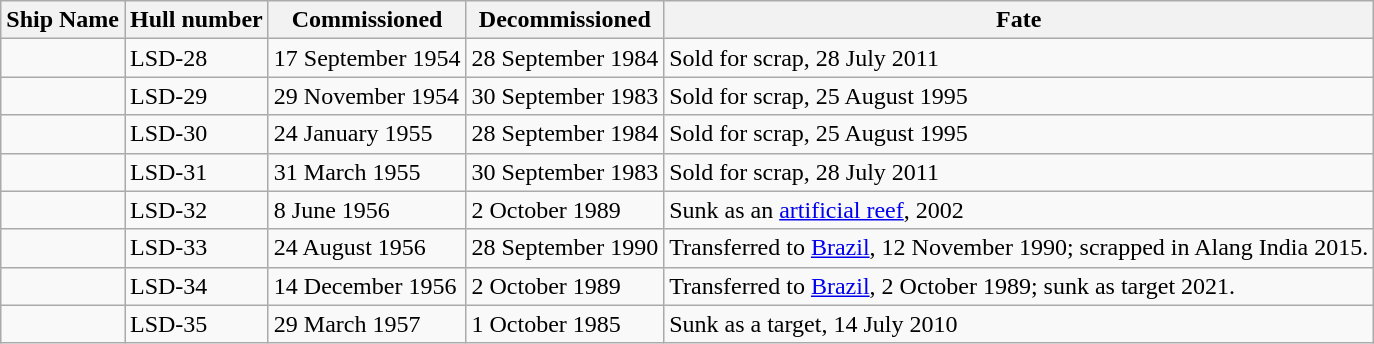<table class="sortable wikitable">
<tr>
<th>Ship Name</th>
<th>Hull number</th>
<th>Commissioned</th>
<th>Decommissioned</th>
<th>Fate</th>
</tr>
<tr>
<td></td>
<td>LSD-28</td>
<td>17 September 1954</td>
<td>28 September 1984</td>
<td>Sold for scrap, 28 July 2011</td>
</tr>
<tr>
<td></td>
<td>LSD-29</td>
<td>29 November 1954</td>
<td>30 September 1983</td>
<td>Sold for scrap, 25 August 1995</td>
</tr>
<tr>
<td></td>
<td>LSD-30</td>
<td>24 January 1955</td>
<td>28 September 1984</td>
<td>Sold for scrap, 25 August 1995</td>
</tr>
<tr>
<td></td>
<td>LSD-31</td>
<td>31 March 1955</td>
<td>30 September 1983</td>
<td>Sold for scrap, 28 July 2011</td>
</tr>
<tr>
<td></td>
<td>LSD-32</td>
<td>8 June 1956</td>
<td>2 October 1989</td>
<td>Sunk as an <a href='#'>artificial reef</a>, 2002</td>
</tr>
<tr>
<td></td>
<td>LSD-33</td>
<td>24 August 1956</td>
<td>28 September 1990</td>
<td>Transferred to <a href='#'>Brazil</a>, 12 November 1990; scrapped in Alang India 2015.</td>
</tr>
<tr>
<td></td>
<td>LSD-34</td>
<td>14 December 1956</td>
<td>2 October 1989</td>
<td>Transferred to <a href='#'>Brazil</a>, 2 October 1989; sunk as target 2021.</td>
</tr>
<tr>
<td></td>
<td>LSD-35</td>
<td>29 March 1957</td>
<td>1 October 1985</td>
<td>Sunk as a target, 14 July 2010</td>
</tr>
</table>
